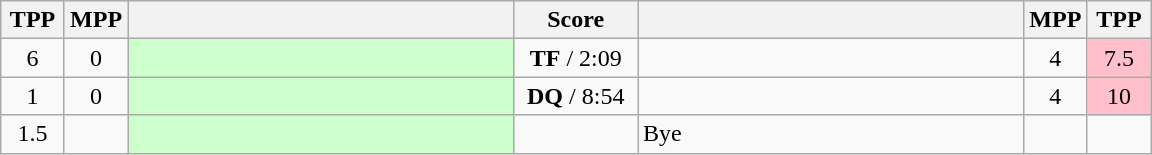<table class="wikitable" style="text-align: center;" |>
<tr>
<th width="35">TPP</th>
<th width="35">MPP</th>
<th width="250"></th>
<th width="75">Score</th>
<th width="250"></th>
<th width="35">MPP</th>
<th width="35">TPP</th>
</tr>
<tr>
<td>6</td>
<td>0</td>
<td style="text-align:left;" bgcolor="ccffcc"><strong></strong></td>
<td><strong>TF</strong> / 2:09</td>
<td style="text-align:left;"></td>
<td>4</td>
<td bgcolor=pink>7.5</td>
</tr>
<tr>
<td>1</td>
<td>0</td>
<td style="text-align:left;" bgcolor="ccffcc"><strong></strong></td>
<td><strong>DQ</strong> / 8:54</td>
<td style="text-align:left;"></td>
<td>4</td>
<td bgcolor=pink>10</td>
</tr>
<tr>
<td>1.5</td>
<td></td>
<td style="text-align:left;" bgcolor="ccffcc"><strong></strong></td>
<td></td>
<td style="text-align:left;">Bye</td>
<td></td>
<td></td>
</tr>
</table>
